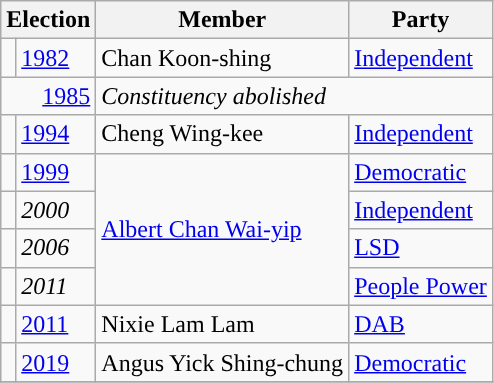<table class="wikitable">
<tr>
<th colspan="2">Election</th>
<th>Member</th>
<th>Party</th>
</tr>
<tr>
<td style="background-color: "></td>
<td><a href='#'>1982</a></td>
<td>Chan Koon-shing</td>
<td><a href='#'>Independent</a></td>
</tr>
<tr>
<td colspan=2 align=right><a href='#'>1985</a></td>
<td colspan=2><em>Constituency abolished</em></td>
</tr>
<tr>
<td style="background-color: "></td>
<td><a href='#'>1994</a></td>
<td>Cheng Wing-kee</td>
<td><a href='#'>Independent</a></td>
</tr>
<tr>
<td style="background-color: "></td>
<td><a href='#'>1999</a></td>
<td rowspan=4><a href='#'>Albert Chan Wai-yip</a></td>
<td><a href='#'>Democratic</a></td>
</tr>
<tr>
<td style="background-color: "></td>
<td><em>2000</em></td>
<td><a href='#'>Independent</a></td>
</tr>
<tr>
<td style="background-color: "></td>
<td><em>2006</em></td>
<td><a href='#'>LSD</a></td>
</tr>
<tr>
<td style="background-color: "></td>
<td><em>2011</em></td>
<td><a href='#'>People Power</a></td>
</tr>
<tr>
<td style="background-color: "></td>
<td><a href='#'>2011</a></td>
<td>Nixie Lam Lam</td>
<td><a href='#'>DAB</a></td>
</tr>
<tr>
<td style="background-color:"></td>
<td><a href='#'>2019</a></td>
<td>Angus Yick Shing-chung</td>
<td><a href='#'>Democratic</a></td>
</tr>
<tr>
</tr>
</table>
